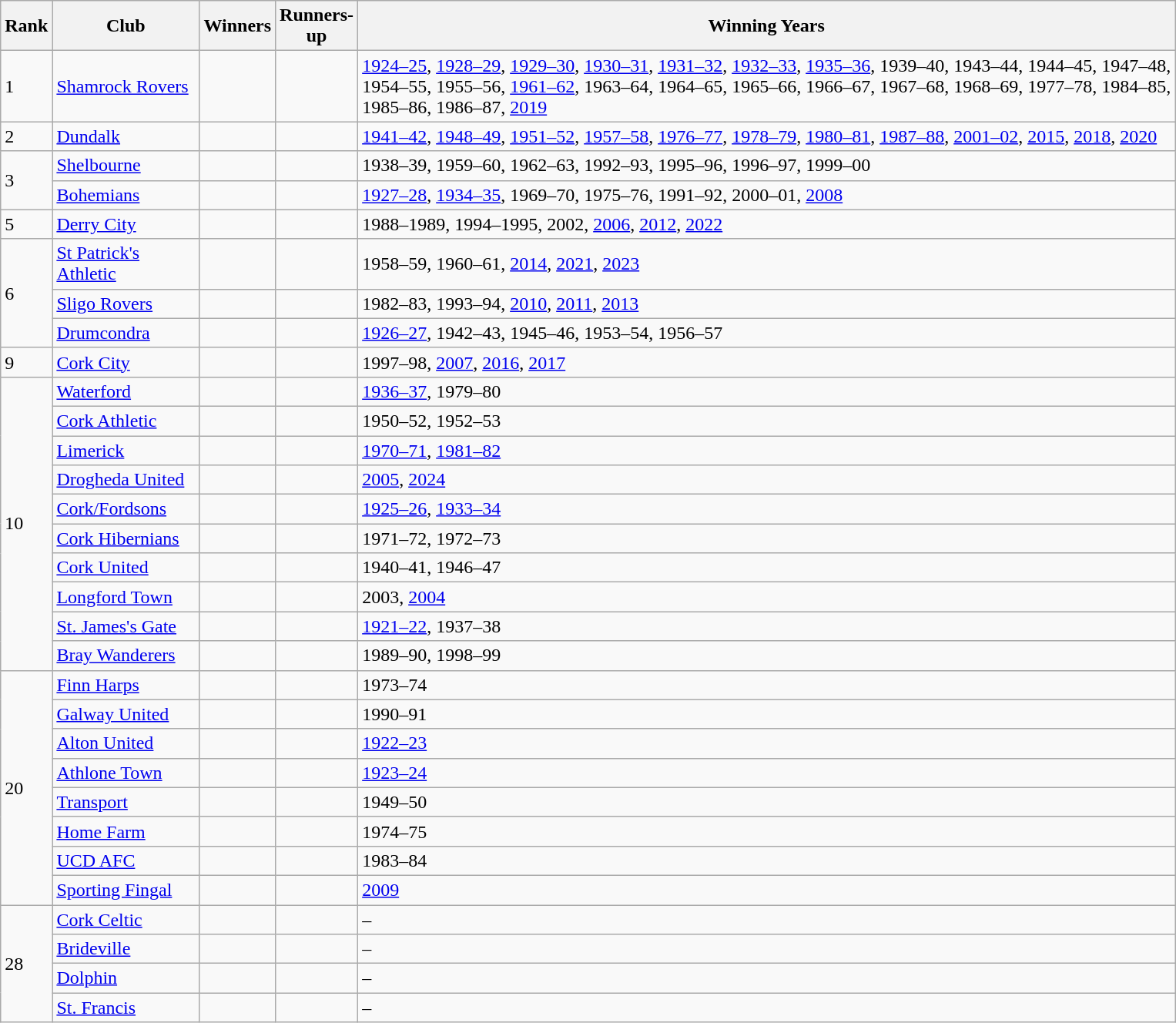<table class="wikitable sortable">
<tr>
<th width=10xp>Rank</th>
<th width=120xp>Club</th>
<th width=30xp>Winners</th>
<th width=30xp>Runners-up</th>
<th width=700xp>Winning Years</th>
</tr>
<tr>
<td>1</td>
<td><a href='#'>Shamrock Rovers</a></td>
<td></td>
<td></td>
<td><a href='#'>1924–25</a>, <a href='#'>1928–29</a>, <a href='#'>1929–30</a>, <a href='#'>1930–31</a>, <a href='#'>1931–32</a>, <a href='#'>1932–33</a>, <a href='#'>1935–36</a>, 1939–40, 1943–44, 1944–45, 1947–48, 1954–55, 1955–56, <a href='#'>1961–62</a>, 1963–64, 1964–65, 1965–66, 1966–67, 1967–68, 1968–69, 1977–78, 1984–85, 1985–86, 1986–87, <a href='#'>2019</a></td>
</tr>
<tr>
<td>2</td>
<td><a href='#'>Dundalk</a></td>
<td></td>
<td></td>
<td><a href='#'>1941–42</a>, <a href='#'>1948–49</a>, <a href='#'>1951–52</a>, <a href='#'>1957–58</a>, <a href='#'>1976–77</a>, <a href='#'>1978–79</a>, <a href='#'>1980–81</a>, <a href='#'>1987–88</a>, <a href='#'>2001–02</a>, <a href='#'>2015</a>, <a href='#'>2018</a>, <a href='#'>2020</a></td>
</tr>
<tr>
<td rowspan="2">3</td>
<td><a href='#'>Shelbourne</a></td>
<td></td>
<td></td>
<td>1938–39, 1959–60, 1962–63, 1992–93, 1995–96, 1996–97, 1999–00</td>
</tr>
<tr>
<td><a href='#'>Bohemians</a></td>
<td></td>
<td></td>
<td><a href='#'>1927–28</a>, <a href='#'>1934–35</a>, 1969–70, 1975–76, 1991–92, 2000–01, <a href='#'>2008</a></td>
</tr>
<tr>
<td>5</td>
<td><a href='#'>Derry City</a></td>
<td></td>
<td></td>
<td>1988–1989, 1994–1995, 2002, <a href='#'>2006</a>, <a href='#'>2012</a>, <a href='#'>2022</a></td>
</tr>
<tr>
<td rowspan="3">6</td>
<td><a href='#'>St Patrick's Athletic</a></td>
<td></td>
<td></td>
<td>1958–59, 1960–61, <a href='#'>2014</a>, <a href='#'>2021</a>, <a href='#'>2023</a></td>
</tr>
<tr>
<td><a href='#'>Sligo Rovers</a></td>
<td></td>
<td></td>
<td>1982–83, 1993–94, <a href='#'>2010</a>, <a href='#'>2011</a>, <a href='#'>2013</a></td>
</tr>
<tr>
<td><a href='#'>Drumcondra</a></td>
<td></td>
<td></td>
<td><a href='#'>1926–27</a>, 1942–43, 1945–46, 1953–54, 1956–57</td>
</tr>
<tr>
<td>9</td>
<td><a href='#'>Cork City</a></td>
<td></td>
<td></td>
<td>1997–98, <a href='#'>2007</a>, <a href='#'>2016</a>, <a href='#'>2017</a></td>
</tr>
<tr>
<td rowspan="10">10</td>
<td><a href='#'>Waterford</a></td>
<td></td>
<td></td>
<td><a href='#'>1936–37</a>, 1979–80</td>
</tr>
<tr>
<td><a href='#'>Cork Athletic</a></td>
<td></td>
<td></td>
<td>1950–52, 1952–53</td>
</tr>
<tr>
<td><a href='#'>Limerick</a></td>
<td></td>
<td></td>
<td><a href='#'>1970–71</a>, <a href='#'>1981–82</a></td>
</tr>
<tr>
<td><a href='#'>Drogheda United</a></td>
<td></td>
<td></td>
<td><a href='#'>2005</a>, <a href='#'>2024</a></td>
</tr>
<tr>
<td><a href='#'>Cork/Fordsons</a></td>
<td></td>
<td></td>
<td><a href='#'>1925–26</a>, <a href='#'>1933–34</a></td>
</tr>
<tr>
<td><a href='#'>Cork Hibernians</a></td>
<td></td>
<td></td>
<td>1971–72, 1972–73</td>
</tr>
<tr>
<td><a href='#'>Cork United</a></td>
<td></td>
<td></td>
<td>1940–41, 1946–47</td>
</tr>
<tr>
<td><a href='#'>Longford Town</a></td>
<td></td>
<td></td>
<td>2003, <a href='#'>2004</a></td>
</tr>
<tr>
<td><a href='#'>St. James's Gate</a></td>
<td></td>
<td></td>
<td><a href='#'>1921–22</a>, 1937–38</td>
</tr>
<tr>
<td><a href='#'>Bray Wanderers</a></td>
<td></td>
<td></td>
<td>1989–90, 1998–99</td>
</tr>
<tr>
<td rowspan="8">20</td>
<td><a href='#'>Finn Harps</a></td>
<td></td>
<td></td>
<td>1973–74</td>
</tr>
<tr>
<td><a href='#'>Galway United</a></td>
<td></td>
<td></td>
<td>1990–91</td>
</tr>
<tr>
<td><a href='#'>Alton United</a></td>
<td></td>
<td></td>
<td><a href='#'>1922–23</a></td>
</tr>
<tr>
<td><a href='#'>Athlone Town</a></td>
<td></td>
<td></td>
<td><a href='#'>1923–24</a></td>
</tr>
<tr>
<td><a href='#'>Transport</a></td>
<td></td>
<td></td>
<td>1949–50</td>
</tr>
<tr>
<td><a href='#'>Home Farm</a></td>
<td></td>
<td></td>
<td>1974–75</td>
</tr>
<tr>
<td><a href='#'>UCD AFC</a></td>
<td></td>
<td></td>
<td>1983–84</td>
</tr>
<tr>
<td><a href='#'>Sporting Fingal</a></td>
<td></td>
<td></td>
<td><a href='#'>2009</a></td>
</tr>
<tr>
<td rowspan="4">28</td>
<td><a href='#'>Cork Celtic</a></td>
<td></td>
<td></td>
<td>–</td>
</tr>
<tr>
<td><a href='#'>Brideville</a></td>
<td></td>
<td></td>
<td>–</td>
</tr>
<tr>
<td><a href='#'>Dolphin</a></td>
<td></td>
<td></td>
<td>–</td>
</tr>
<tr>
<td><a href='#'>St. Francis</a></td>
<td></td>
<td></td>
<td>–</td>
</tr>
</table>
